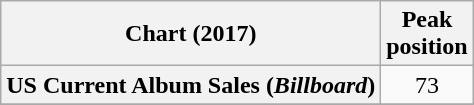<table class="wikitable sortable plainrowheaders" style="text-align:center">
<tr>
<th scope=col>Chart (2017)</th>
<th scope=col>Peak<br>position</th>
</tr>
<tr>
<th scope=row>US Current Album Sales (<em>Billboard</em>)</th>
<td align="center">73</td>
</tr>
<tr>
</tr>
<tr>
</tr>
</table>
